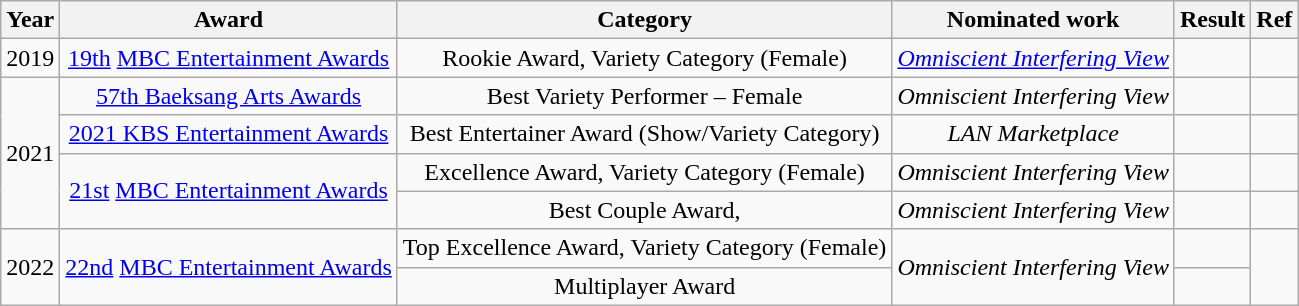<table class="wikitable" style=text-align:center>
<tr>
<th>Year</th>
<th>Award</th>
<th>Category</th>
<th>Nominated work</th>
<th>Result</th>
<th>Ref</th>
</tr>
<tr>
<td>2019</td>
<td><a href='#'>19th</a> <a href='#'>MBC Entertainment Awards</a></td>
<td>Rookie Award, Variety Category (Female)</td>
<td><em><a href='#'>Omniscient Interfering View</a></em></td>
<td></td>
<td></td>
</tr>
<tr>
<td rowspan=4>2021</td>
<td><a href='#'>57th Baeksang Arts Awards</a></td>
<td>Best Variety Performer – Female</td>
<td><em>Omniscient Interfering View</em></td>
<td></td>
<td></td>
</tr>
<tr>
<td><a href='#'>2021 KBS Entertainment Awards</a></td>
<td>Best Entertainer Award (Show/Variety Category)</td>
<td><em>LAN Marketplace</em></td>
<td></td>
<td></td>
</tr>
<tr>
<td rowspan=2><a href='#'>21st</a> <a href='#'>MBC Entertainment Awards</a></td>
<td>Excellence Award, Variety Category (Female)</td>
<td><em>Omniscient Interfering View</em></td>
<td></td>
<td></td>
</tr>
<tr>
<td>Best Couple Award, </td>
<td><em>Omniscient Interfering View</em></td>
<td></td>
<td></td>
</tr>
<tr>
<td rowspan=2>2022</td>
<td rowspan=2><a href='#'>22nd</a> <a href='#'>MBC Entertainment Awards</a></td>
<td>Top Excellence Award, Variety Category (Female)</td>
<td rowspan=2><em>Omniscient Interfering View</em></td>
<td></td>
<td rowspan=2></td>
</tr>
<tr>
<td>Multiplayer Award</td>
<td></td>
</tr>
</table>
